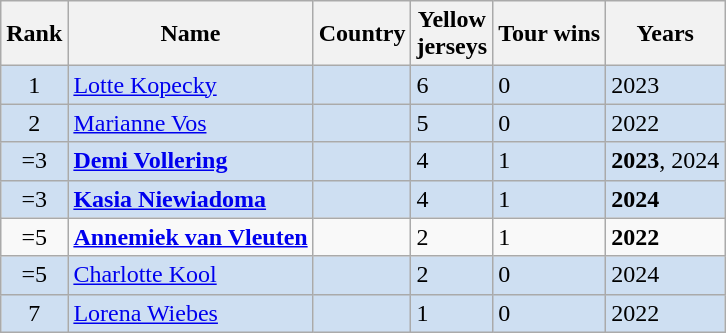<table class= "wikitable sortable">
<tr>
<th>Rank</th>
<th>Name</th>
<th>Country</th>
<th>Yellow<br>jerseys</th>
<th>Tour wins<br></th>
<th>Years</th>
</tr>
<tr style= "background:#CEDFF2;">
<td style="text-align:center;" data-sort-value="1">1</td>
<td><a href='#'>Lotte Kopecky</a></td>
<td></td>
<td>6</td>
<td>0</td>
<td>2023</td>
</tr>
<tr style= "background:#CEDFF2;">
<td style="text-align:center;" data-sort-value="2">2</td>
<td><a href='#'>Marianne Vos</a></td>
<td></td>
<td>5</td>
<td>0</td>
<td>2022</td>
</tr>
<tr style= "background:#CEDFF2;">
<td style="text-align:center;" data-sort-value="3">=3</td>
<td><strong><a href='#'>Demi Vollering</a></strong></td>
<td></td>
<td>4</td>
<td>1</td>
<td><strong>2023</strong>, 2024</td>
</tr>
<tr style= "background:#CEDFF2;">
<td style="text-align:center;" data-sort-value="3">=3</td>
<td><strong><a href='#'>Kasia Niewiadoma</a></strong></td>
<td></td>
<td>4</td>
<td>1</td>
<td><strong>2024</strong></td>
</tr>
<tr style= "background:;">
<td style="text-align:center;" data-sort-value="5">=5</td>
<td><strong><a href='#'>Annemiek van Vleuten</a></strong></td>
<td></td>
<td>2</td>
<td>1</td>
<td><strong>2022</strong></td>
</tr>
<tr style= "background:#CEDFF2;">
<td style="text-align:center;" data-sort-value="5">=5</td>
<td><a href='#'>Charlotte Kool</a></td>
<td></td>
<td>2</td>
<td>0</td>
<td>2024</td>
</tr>
<tr style= "background:#CEDFF2;">
<td style="text-align:center;" data-sort-value="7">7</td>
<td><a href='#'>Lorena Wiebes</a></td>
<td></td>
<td>1</td>
<td>0</td>
<td>2022</td>
</tr>
</table>
